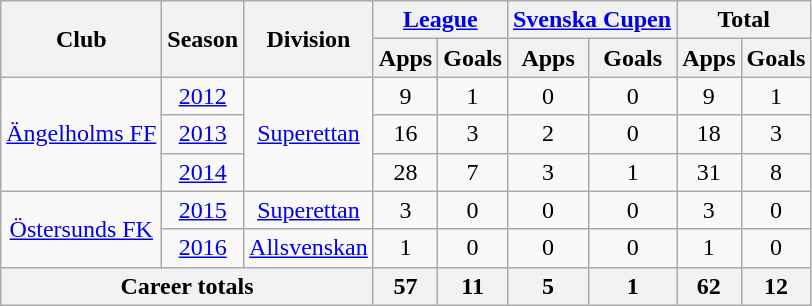<table class="wikitable" style="text-align: center;">
<tr>
<th rowspan=2>Club</th>
<th rowspan=2>Season</th>
<th rowspan=2>Division</th>
<th colspan=2><a href='#'>League</a></th>
<th colspan=2><a href='#'>Svenska Cupen</a></th>
<th colspan=2>Total</th>
</tr>
<tr>
<th>Apps</th>
<th>Goals</th>
<th>Apps</th>
<th>Goals</th>
<th>Apps</th>
<th>Goals</th>
</tr>
<tr>
<td rowspan=3 valign="center"><a href='#'>Ängelholms FF</a></td>
<td><a href='#'>2012</a></td>
<td rowspan=3><a href='#'>Superettan</a></td>
<td>9</td>
<td>1</td>
<td>0</td>
<td>0</td>
<td>9</td>
<td>1</td>
</tr>
<tr>
<td><a href='#'>2013</a></td>
<td>16</td>
<td>3</td>
<td>2</td>
<td>0</td>
<td>18</td>
<td>3</td>
</tr>
<tr>
<td><a href='#'>2014</a></td>
<td>28</td>
<td>7</td>
<td>3</td>
<td>1</td>
<td>31</td>
<td>8</td>
</tr>
<tr>
<td rowspan=2 valign="center"><a href='#'>Östersunds FK</a></td>
<td><a href='#'>2015</a></td>
<td><a href='#'>Superettan</a></td>
<td>3</td>
<td>0</td>
<td>0</td>
<td>0</td>
<td>3</td>
<td>0</td>
</tr>
<tr>
<td><a href='#'>2016</a></td>
<td><a href='#'>Allsvenskan</a></td>
<td>1</td>
<td>0</td>
<td>0</td>
<td>0</td>
<td>1</td>
<td>0</td>
</tr>
<tr>
<th colspan=3>Career totals</th>
<th>57</th>
<th>11</th>
<th>5</th>
<th>1</th>
<th>62</th>
<th>12</th>
</tr>
</table>
